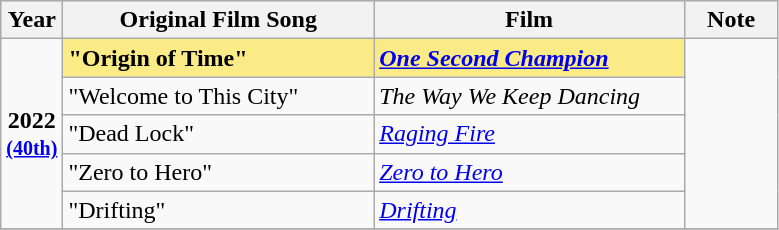<table class="sortable wikitable">
<tr>
<th width="8%">Year</th>
<th width="40%">Original Film Song</th>
<th width="40%">Film</th>
<th width="12%">Note</th>
</tr>
<tr>
<td align="center" rowspan=5><strong>2022</strong><br><small><a href='#'><strong>(40th)</strong></a></small></td>
<td style="background:#FAEB86"><strong>"Origin of Time"</strong></td>
<td style="background:#FAEB86"><strong><em><a href='#'>One Second Champion</a></em></strong></td>
<td style="text-align: center"; rowspan=5></td>
</tr>
<tr>
<td>"Welcome to This City"</td>
<td><em>The Way We Keep Dancing</em></td>
</tr>
<tr>
<td>"Dead Lock"</td>
<td><em><a href='#'>Raging Fire</a></em></td>
</tr>
<tr>
<td>"Zero to Hero"</td>
<td><em><a href='#'>Zero to Hero</a></em></td>
</tr>
<tr>
<td>"Drifting"</td>
<td><em><a href='#'>Drifting</a></em></td>
</tr>
<tr>
</tr>
</table>
